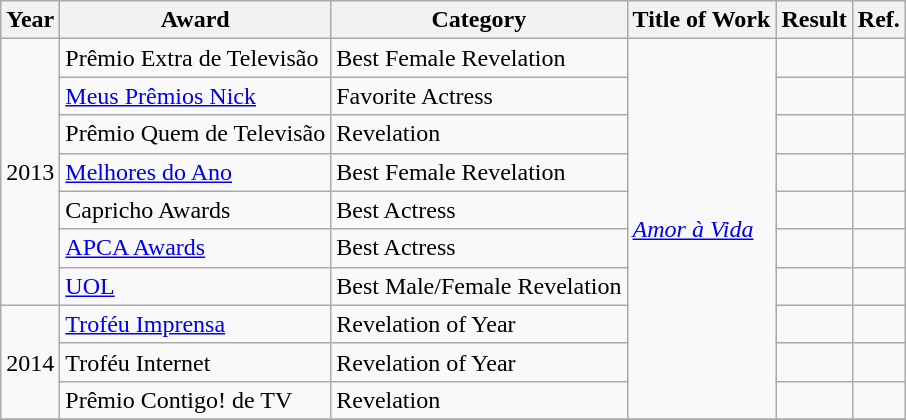<table class="wikitable">
<tr>
<th>Year</th>
<th>Award</th>
<th>Category</th>
<th>Title of Work</th>
<th>Result</th>
<th>Ref.</th>
</tr>
<tr>
<td rowspan="7">2013</td>
<td>Prêmio Extra de Televisão</td>
<td>Best Female Revelation</td>
<td rowspan="10"><em><a href='#'>Amor à Vida</a></em></td>
<td></td>
<td></td>
</tr>
<tr>
<td><a href='#'>Meus Prêmios Nick</a></td>
<td>Favorite Actress</td>
<td></td>
<td></td>
</tr>
<tr>
<td>Prêmio Quem de Televisão</td>
<td>Revelation</td>
<td></td>
<td></td>
</tr>
<tr>
<td><a href='#'>Melhores do Ano</a></td>
<td>Best Female Revelation</td>
<td></td>
<td></td>
</tr>
<tr>
<td>Capricho Awards</td>
<td>Best Actress</td>
<td></td>
<td></td>
</tr>
<tr>
<td><a href='#'>APCA Awards</a></td>
<td>Best Actress</td>
<td></td>
<td></td>
</tr>
<tr>
<td><a href='#'>UOL</a></td>
<td>Best Male/Female Revelation</td>
<td></td>
<td></td>
</tr>
<tr>
<td rowspan="3">2014</td>
<td><a href='#'>Troféu Imprensa</a></td>
<td>Revelation of Year</td>
<td></td>
<td></td>
</tr>
<tr>
<td>Troféu Internet</td>
<td>Revelation of Year</td>
<td></td>
<td></td>
</tr>
<tr>
<td>Prêmio Contigo! de TV</td>
<td>Revelation</td>
<td></td>
<td></td>
</tr>
<tr>
</tr>
</table>
